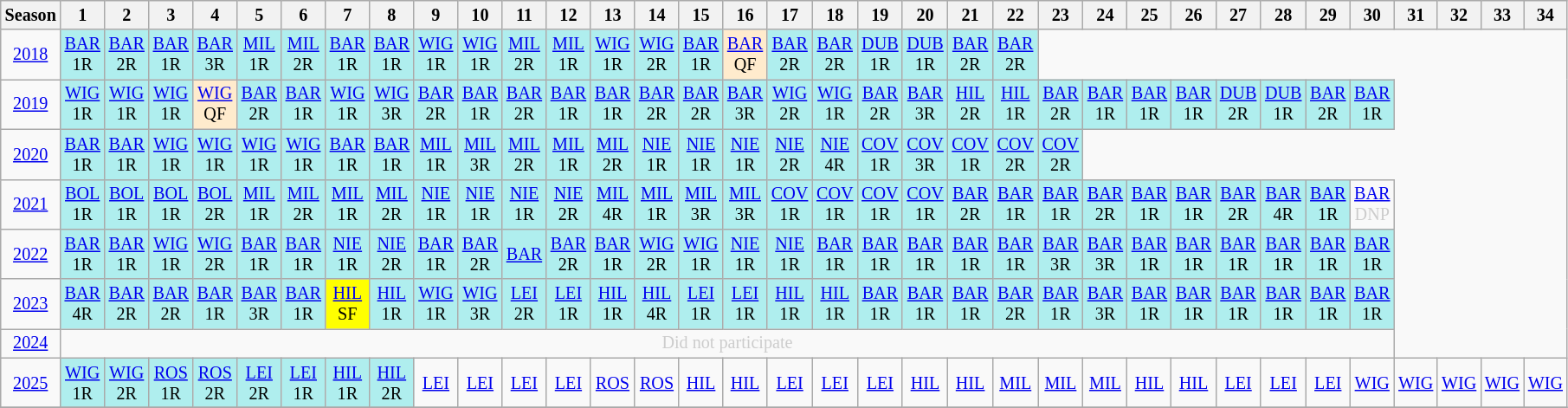<table class="wikitable" style="width:28%; margin:0; font-size:84%">
<tr>
<th>Season</th>
<th>1</th>
<th>2</th>
<th>3</th>
<th>4</th>
<th>5</th>
<th>6</th>
<th>7</th>
<th>8</th>
<th>9</th>
<th>10</th>
<th>11</th>
<th>12</th>
<th>13</th>
<th>14</th>
<th>15</th>
<th>16</th>
<th>17</th>
<th>18</th>
<th>19</th>
<th>20</th>
<th>21</th>
<th>22</th>
<th>23</th>
<th>24</th>
<th>25</th>
<th>26</th>
<th>27</th>
<th>28</th>
<th>29</th>
<th>30</th>
<th>31</th>
<th>32</th>
<th>33</th>
<th>34</th>
</tr>
<tr>
<td style="text-align:center;"background:#efefef;"><a href='#'>2018</a></td>
<td style="text-align:center; background:#afeeee;"><a href='#'>BAR</a><br>1R</td>
<td style="text-align:center; background:#afeeee;"><a href='#'>BAR</a><br>2R</td>
<td style="text-align:center; background:#afeeee;"><a href='#'>BAR</a><br>1R</td>
<td style="text-align:center; background:#afeeee;"><a href='#'>BAR</a><br>3R</td>
<td style="text-align:center; background:#afeeee;"><a href='#'>MIL</a><br>1R</td>
<td style="text-align:center; background:#afeeee;"><a href='#'>MIL</a><br>2R</td>
<td style="text-align:center; background:#afeeee;"><a href='#'>BAR</a><br>1R</td>
<td style="text-align:center; background:#afeeee;"><a href='#'>BAR</a><br>1R</td>
<td style="text-align:center; background:#afeeee;"><a href='#'>WIG</a><br>1R</td>
<td style="text-align:center; background:#afeeee;"><a href='#'>WIG</a><br>1R</td>
<td style="text-align:center; background:#afeeee;"><a href='#'>MIL</a><br>2R</td>
<td style="text-align:center; background:#afeeee;"><a href='#'>MIL</a><br>1R</td>
<td style="text-align:center; background:#afeeee;"><a href='#'>WIG</a><br>1R</td>
<td style="text-align:center; background:#afeeee;"><a href='#'>WIG</a><br>2R</td>
<td style="text-align:center; background:#afeeee;"><a href='#'>BAR</a><br>1R</td>
<td style="text-align:center; background:#ffebcd;"><a href='#'>BAR</a><br>QF</td>
<td style="text-align:center; background:#afeeee;"><a href='#'>BAR</a><br>2R</td>
<td style="text-align:center; background:#afeeee;"><a href='#'>BAR</a><br>2R</td>
<td style="text-align:center; background:#afeeee;"><a href='#'>DUB</a><br>1R</td>
<td style="text-align:center; background:#afeeee;"><a href='#'>DUB</a><br>1R</td>
<td style="text-align:center; background:#afeeee;"><a href='#'>BAR</a><br>2R</td>
<td style="text-align:center; background:#afeeee;"><a href='#'>BAR</a><br>2R</td>
</tr>
<tr>
<td style="text-align:center;"background:#efefef;"><a href='#'>2019</a></td>
<td style="text-align:center; background:#afeeee;"><a href='#'>WIG</a><br>1R</td>
<td style="text-align:center; background:#afeeee;"><a href='#'>WIG</a><br>1R</td>
<td style="text-align:center; background:#afeeee;"><a href='#'>WIG</a><br>1R</td>
<td style="text-align:center; background:#ffebcd;"><a href='#'>WIG</a><br>QF</td>
<td style="text-align:center; background:#afeeee;"><a href='#'>BAR</a><br>2R</td>
<td style="text-align:center; background:#afeeee;"><a href='#'>BAR</a><br>1R</td>
<td style="text-align:center; background:#afeeee;"><a href='#'>WIG</a><br>1R</td>
<td style="text-align:center; background:#afeeee;"><a href='#'>WIG</a><br>3R</td>
<td style="text-align:center; background:#afeeee;"><a href='#'>BAR</a><br>2R</td>
<td style="text-align:center; background:#afeeee;"><a href='#'>BAR</a><br>1R</td>
<td style="text-align:center; background:#afeeee;"><a href='#'>BAR</a><br>2R</td>
<td style="text-align:center; background:#afeeee;"><a href='#'>BAR</a><br>1R</td>
<td style="text-align:center; background:#afeeee;"><a href='#'>BAR</a><br>1R</td>
<td style="text-align:center; background:#afeeee;"><a href='#'>BAR</a><br>2R</td>
<td style="text-align:center; background:#afeeee;"><a href='#'>BAR</a><br>2R</td>
<td style="text-align:center; background:#afeeee;"><a href='#'>BAR</a><br>3R</td>
<td style="text-align:center; background:#afeeee;"><a href='#'>WIG</a><br>2R</td>
<td style="text-align:center; background:#afeeee;"><a href='#'>WIG</a><br>1R</td>
<td style="text-align:center; background:#afeeee;"><a href='#'>BAR</a><br>2R</td>
<td style="text-align:center; background:#afeeee;"><a href='#'>BAR</a><br>3R</td>
<td style="text-align:center; background:#afeeee;"><a href='#'>HIL</a><br>2R</td>
<td style="text-align:center; background:#afeeee;"><a href='#'>HIL</a><br>1R</td>
<td style="text-align:center; background:#afeeee;"><a href='#'>BAR</a><br>2R</td>
<td style="text-align:center; background:#afeeee;"><a href='#'>BAR</a><br>1R</td>
<td style="text-align:center; background:#afeeee;"><a href='#'>BAR</a><br>1R</td>
<td style="text-align:center; background:#afeeee;"><a href='#'>BAR</a><br>1R</td>
<td style="text-align:center; background:#afeeee;"><a href='#'>DUB</a><br>2R</td>
<td style="text-align:center; background:#afeeee;"><a href='#'>DUB</a><br>1R</td>
<td style="text-align:center; background:#afeeee;"><a href='#'>BAR</a><br>2R</td>
<td style="text-align:center; background:#afeeee;"><a href='#'>BAR</a><br>1R</td>
</tr>
<tr>
<td style="text-align:center;"background:#efefef;"><a href='#'>2020</a></td>
<td style="text-align:center; background:#afeeee;"><a href='#'>BAR</a><br>1R</td>
<td style="text-align:center; background:#afeeee;"><a href='#'>BAR</a><br>1R</td>
<td style="text-align:center; background:#afeeee;"><a href='#'>WIG</a><br>1R</td>
<td style="text-align:center; background:#afeeee;"><a href='#'>WIG</a><br>1R</td>
<td style="text-align:center; background:#afeeee;"><a href='#'>WIG</a><br>1R</td>
<td style="text-align:center; background:#afeeee;"><a href='#'>WIG</a><br>1R</td>
<td style="text-align:center; background:#afeeee;"><a href='#'>BAR</a><br>1R</td>
<td style="text-align:center; background:#afeeee;"><a href='#'>BAR</a><br>1R</td>
<td style="text-align:center; background:#afeeee;"><a href='#'>MIL</a><br>1R</td>
<td style="text-align:center; background:#afeeee;"><a href='#'>MIL</a><br>3R</td>
<td style="text-align:center; background:#afeeee;"><a href='#'>MIL</a><br>2R</td>
<td style="text-align:center; background:#afeeee;"><a href='#'>MIL</a><br>1R</td>
<td style="text-align:center; background:#afeeee;"><a href='#'>MIL</a><br>2R</td>
<td style="text-align:center; background:#afeeee;"><a href='#'>NIE</a><br>1R</td>
<td style="text-align:center; background:#afeeee;"><a href='#'>NIE</a><br>1R</td>
<td style="text-align:center; background:#afeeee;"><a href='#'>NIE</a><br>1R</td>
<td style="text-align:center; background:#afeeee;"><a href='#'>NIE</a><br>2R</td>
<td style="text-align:center; background:#afeeee;"><a href='#'>NIE</a><br>4R</td>
<td style="text-align:center; background:#afeeee;"><a href='#'>COV</a><br>1R</td>
<td style="text-align:center; background:#afeeee;"><a href='#'>COV</a><br>3R</td>
<td style="text-align:center; background:#afeeee;"><a href='#'>COV</a><br>1R</td>
<td style="text-align:center; background:#afeeee;"><a href='#'>COV</a><br>2R</td>
<td style="text-align:center; background:#afeeee;"><a href='#'>COV</a><br>2R</td>
</tr>
<tr>
<td style="text-align:center; "background:#efefef;"><a href='#'>2021</a></td>
<td style="text-align:center; background:#afeeee;"><a href='#'>BOL</a><br>1R</td>
<td style="text-align:center; background:#afeeee;"><a href='#'>BOL</a><br>1R</td>
<td style="text-align:center; background:#afeeee;"><a href='#'>BOL</a><br>1R</td>
<td style="text-align:center; background:#afeeee;"><a href='#'>BOL</a><br>2R</td>
<td style="text-align:center; background:#afeeee;"><a href='#'>MIL</a><br>1R</td>
<td style="text-align:center; background:#afeeee;"><a href='#'>MIL</a><br>2R</td>
<td style="text-align:center; background:#afeeee;"><a href='#'>MIL</a><br>1R</td>
<td style="text-align:center; background:#afeeee;"><a href='#'>MIL</a><br>2R</td>
<td style="text-align:center; background:#afeeee;"><a href='#'>NIE</a><br>1R</td>
<td style="text-align:center; background:#afeeee;"><a href='#'>NIE</a><br>1R</td>
<td style="text-align:center; background:#afeeee;"><a href='#'>NIE</a><br>1R</td>
<td style="text-align:center; background:#afeeee;"><a href='#'>NIE</a><br>2R</td>
<td style="text-align:center; background:#afeeee;"><a href='#'>MIL</a><br>4R</td>
<td style="text-align:center; background:#afeeee;"><a href='#'>MIL</a><br>1R</td>
<td style="text-align:center; background:#afeeee;"><a href='#'>MIL</a><br>3R</td>
<td style="text-align:center; background:#afeeee;"><a href='#'>MIL</a><br>3R</td>
<td style="text-align:center; background:#afeeee;"><a href='#'>COV</a><br>1R</td>
<td style="text-align:center; background:#afeeee;"><a href='#'>COV</a><br>1R</td>
<td style="text-align:center; background:#afeeee;"><a href='#'>COV</a><br>1R</td>
<td style="text-align:center; background:#afeeee;"><a href='#'>COV</a><br>1R</td>
<td style="text-align:center; background:#afeeee;"><a href='#'>BAR</a><br>2R</td>
<td style="text-align:center; background:#afeeee;"><a href='#'>BAR</a><br>1R</td>
<td style="text-align:center; background:#afeeee;"><a href='#'>BAR</a><br>1R</td>
<td style="text-align:center; background:#afeeee;"><a href='#'>BAR</a><br>2R</td>
<td style="text-align:center; background:#afeeee;"><a href='#'>BAR</a><br>1R</td>
<td style="text-align:center; background:#afeeee;"><a href='#'>BAR</a><br>1R</td>
<td style="text-align:center; background:#afeeee;"><a href='#'>BAR</a><br>2R</td>
<td style="text-align:center; background:#afeeee;"><a href='#'>BAR</a><br>4R</td>
<td style="text-align:center; background:#afeeee;"><a href='#'>BAR</a><br>1R</td>
<td style="text-align:center; color:#ccc;"><a href='#'>BAR</a><br>DNP</td>
</tr>
<tr>
<td style="text-align:center;"background:#efefef;"><a href='#'>2022</a></td>
<td style="text-align:center; background:#afeeee;"><a href='#'>BAR</a><br>1R</td>
<td style="text-align:center; background:#afeeee;"><a href='#'>BAR</a><br>1R</td>
<td style="text-align:center; background:#afeeee;"><a href='#'>WIG</a><br>1R</td>
<td style="text-align:center; background:#afeeee;"><a href='#'>WIG</a><br>2R</td>
<td style="text-align:center; background:#afeeee;"><a href='#'>BAR</a><br>1R</td>
<td style="text-align:center; background:#afeeee;"><a href='#'>BAR</a><br>1R</td>
<td style="text-align:center; background:#afeeee"><a href='#'>NIE</a><br>1R</td>
<td style="text-align:center; background:#afeeee"><a href='#'>NIE</a><br>2R</td>
<td style="text-align:center; background:#afeeee;"><a href='#'>BAR</a><br>1R</td>
<td style="text-align:center; background:#afeeee;"><a href='#'>BAR</a><br>2R</td>
<td style="text-align:center; background:#afeeee;"><a href='#'>BAR</a><br></td>
<td style="text-align:center; background:#afeeee;"><a href='#'>BAR</a><br>2R</td>
<td style="text-align:center; background:#afeeee;"><a href='#'>BAR</a><br>1R</td>
<td style="text-align:center; background:#afeeee;"><a href='#'>WIG</a><br>2R</td>
<td style="text-align:center; background:#afeeee;"><a href='#'>WIG</a><br>1R</td>
<td style="text-align:center; background:#afeeee;"><a href='#'>NIE</a><br>1R</td>
<td style="text-align:center; background:#afeeee;"><a href='#'>NIE</a><br>1R</td>
<td style="text-align:center; background:#afeeee;"><a href='#'>BAR</a><br>1R</td>
<td style="text-align:center; background:#afeeee;"><a href='#'>BAR</a><br>1R</td>
<td style="text-align:center; background:#afeeee;"><a href='#'>BAR</a><br>1R</td>
<td style="text-align:center; background:#afeeee;"><a href='#'>BAR</a><br>1R</td>
<td style="text-align:center; background:#afeeee;"><a href='#'>BAR</a><br>1R</td>
<td style="text-align:center; background:#afeeee;"><a href='#'>BAR</a><br>3R</td>
<td style="text-align:center; background:#afeeee;"><a href='#'>BAR</a><br>3R</td>
<td style="text-align:center; background:#afeeee;"><a href='#'>BAR</a><br>1R</td>
<td style="text-align:center; background:#afeeee;"><a href='#'>BAR</a><br>1R</td>
<td style="text-align:center; background:#afeeee;"><a href='#'>BAR</a><br>1R</td>
<td style="text-align:center; background:#afeeee;"><a href='#'>BAR</a><br>1R</td>
<td style="text-align:center; background:#afeeee;"><a href='#'>BAR</a><br>1R</td>
<td style="text-align:center; background:#afeeee;"><a href='#'>BAR</a><br>1R</td>
</tr>
<tr>
<td style="text-align:center;"background:#efefef;"><a href='#'>2023</a></td>
<td style="text-align:center; background:#afeeee;"><a href='#'>BAR</a><br>4R</td>
<td style="text-align:center; background:#afeeee;"><a href='#'>BAR</a><br>2R</td>
<td style="text-align:center; background:#afeeee;"><a href='#'>BAR</a><br>2R</td>
<td style="text-align:center; background:#afeeee;"><a href='#'>BAR</a><br>1R</td>
<td style="text-align:center; background:#afeeee;"><a href='#'>BAR</a><br>3R</td>
<td style="text-align:center; background:#afeeee;"><a href='#'>BAR</a><br>1R</td>
<td style="text-align:center; background:yellow;"><a href='#'>HIL</a><br>SF</td>
<td style="text-align:center; background:#afeeee;"><a href='#'>HIL</a><br>1R</td>
<td style="text-align:center; background:#afeeee;"><a href='#'>WIG</a><br>1R</td>
<td style="text-align:center; background:#afeeee;"><a href='#'>WIG</a><br>3R</td>
<td style="text-align:center; background:#afeeee;"><a href='#'>LEI</a><br>2R</td>
<td style="text-align:center; background:#afeeee;"><a href='#'>LEI</a><br>1R</td>
<td style="text-align:center; background:#afeeee;"><a href='#'>HIL</a><br>1R</td>
<td style="text-align:center; background:#afeeee;"><a href='#'>HIL</a><br>4R</td>
<td style="text-align:center; background:#afeeee;"><a href='#'>LEI</a><br>1R</td>
<td style="text-align:center; background:#afeeee;"><a href='#'>LEI</a><br>1R</td>
<td style="text-align:center; background:#afeeee;"><a href='#'>HIL</a><br>1R</td>
<td style="text-align:center; background:#afeeee;"><a href='#'>HIL</a><br>1R</td>
<td style="text-align:center; background:#afeeee;"><a href='#'>BAR</a><br>1R</td>
<td style="text-align:center; background:#afeeee;"><a href='#'>BAR</a><br>1R</td>
<td style="text-align:center; background:#afeeee;"><a href='#'>BAR</a><br>1R</td>
<td style="text-align:center; background:#afeeee;"><a href='#'>BAR</a><br>2R</td>
<td style="text-align:center; background:#afeeee;"><a href='#'>BAR</a><br>1R</td>
<td style="text-align:center; background:#afeeee;"><a href='#'>BAR</a><br>3R</td>
<td style="text-align:center; background:#afeeee;"><a href='#'>BAR</a><br>1R</td>
<td style="text-align:center; background:#afeeee;"><a href='#'>BAR</a><br>1R</td>
<td style="text-align:center; background:#afeeee;"><a href='#'>BAR</a><br>1R</td>
<td style="text-align:center; background:#afeeee;"><a href='#'>BAR</a><br>1R</td>
<td style="text-align:center; background:#afeeee;"><a href='#'>BAR</a><br>1R</td>
<td style="text-align:center; background:#afeeee;"><a href='#'>BAR</a><br>1R</td>
</tr>
<tr>
<td style="text-align:center;"background:#efefef;"><a href='#'>2024</a></td>
<td style="text-align:center; color:#ccc;" colspan=30>Did not participate</td>
</tr>
<tr>
<td style="text-align:center;"background:#efefef;"><a href='#'>2025</a></td>
<td style="text-align:center; background:#afeeee;"><a href='#'>WIG</a><br>1R</td>
<td style="text-align:center; background:#afeeee;"><a href='#'>WIG</a><br>2R</td>
<td style="text-align:center; background:#afeeee;"><a href='#'>ROS</a><br>1R</td>
<td style="text-align:center; background:#afeeee;"><a href='#'>ROS</a><br>2R</td>
<td style="text-align:center; background:#afeeee;"><a href='#'>LEI</a><br>2R</td>
<td style="text-align:center; background:#afeeee;"><a href='#'>LEI</a><br>1R</td>
<td style="text-align:center; background:#afeeee;"><a href='#'>HIL</a><br>1R</td>
<td style="text-align:center; background:#afeeee;"><a href='#'>HIL</a><br>2R</td>
<td style="text-align:center; background:#;"><a href='#'>LEI</a><br></td>
<td style="text-align:center; background:#;"><a href='#'>LEI</a><br></td>
<td style="text-align:center; background:#;"><a href='#'>LEI</a><br></td>
<td style="text-align:center; background:#;"><a href='#'>LEI</a><br></td>
<td style="text-align:center; background:#;"><a href='#'>ROS</a><br></td>
<td style="text-align:center; background:#;"><a href='#'>ROS</a><br></td>
<td style="text-align:center; background:#;"><a href='#'>HIL</a><br></td>
<td style="text-align:center; background:#;"><a href='#'>HIL</a><br></td>
<td style="text-align:center; background:#;"><a href='#'>LEI</a><br></td>
<td style="text-align:center; background:#;"><a href='#'>LEI</a><br></td>
<td style="text-align:center; background:#;"><a href='#'>LEI</a><br></td>
<td style="text-align:center; background:#;"><a href='#'>HIL</a><br></td>
<td style="text-align:center; background:#;"><a href='#'>HIL</a><br></td>
<td style="text-align:center; background:#;"><a href='#'>MIL</a><br></td>
<td style="text-align:center; background:#;"><a href='#'>MIL</a><br></td>
<td style="text-align:center; background:#;"><a href='#'>MIL</a><br></td>
<td style="text-align:center; background:#;"><a href='#'>HIL</a><br></td>
<td style="text-align:center; background:#;"><a href='#'>HIL</a><br></td>
<td style="text-align:center; background:#;"><a href='#'>LEI</a><br></td>
<td style="text-align:center; background:#;"><a href='#'>LEI</a><br></td>
<td style="text-align:center; background:#;"><a href='#'>LEI</a><br></td>
<td style="text-align:center; background:#;"><a href='#'>WIG</a><br></td>
<td style="text-align:center; background:#;"><a href='#'>WIG</a><br></td>
<td style="text-align:center; background:#;"><a href='#'>WIG</a><br></td>
<td style="text-align:center; background:#;"><a href='#'>WIG</a><br></td>
<td style="text-align:center; background:#;"><a href='#'>WIG</a><br></td>
</tr>
<tr>
</tr>
</table>
